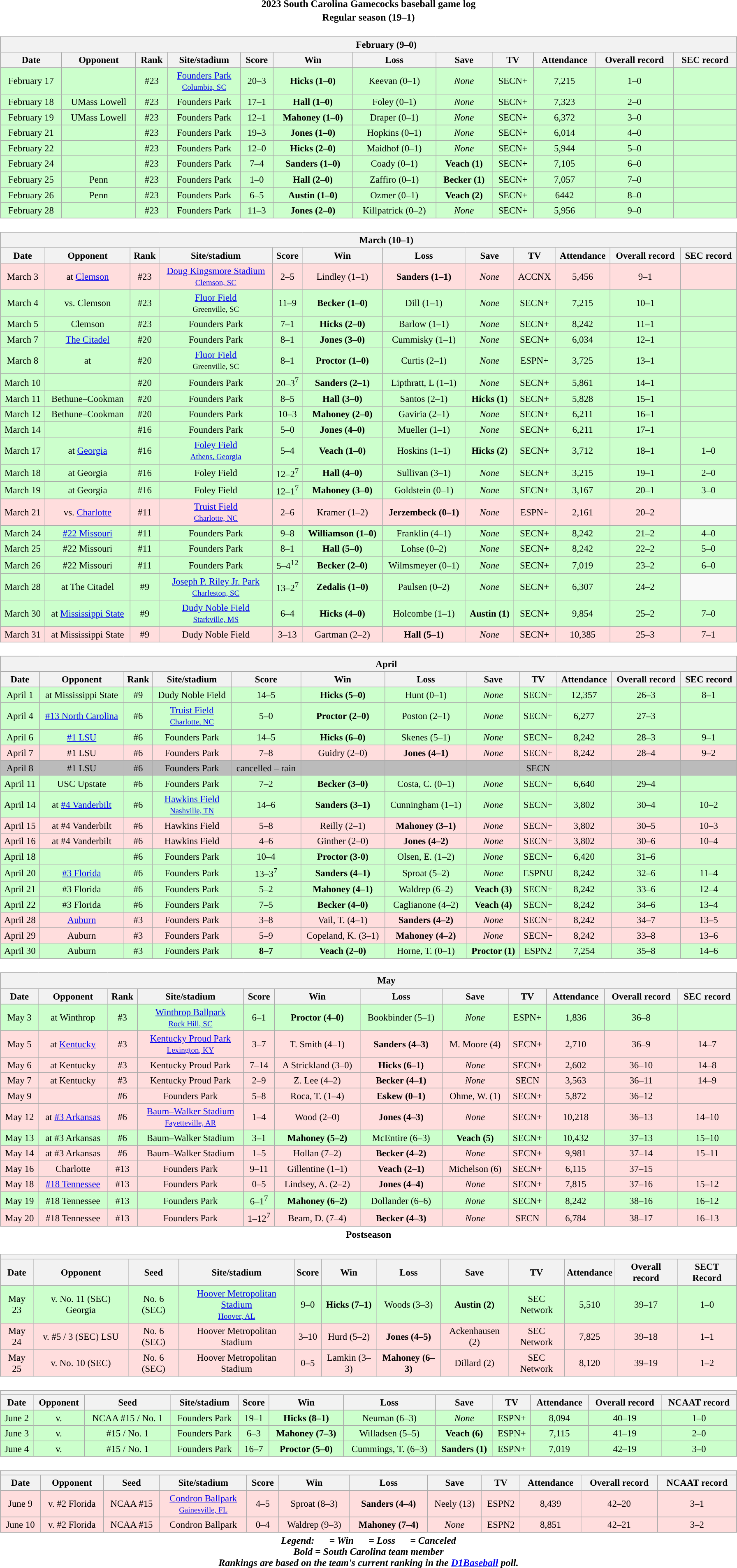<table class="toccolours" width=95% style="clear:both; margin:1.5em auto; text-align:center;">
<tr>
<th colspan=2>2023 South Carolina Gamecocks baseball game log</th>
</tr>
<tr>
<th colspan=2>Regular season (19–1)</th>
</tr>
<tr valign="top">
<td><br><table class="wikitable collapsible" style="margin:auto; width:100%; text-align:center; font-size:95%">
<tr>
<th colspan=12 style="padding-left:4em;">February (9–0)</th>
</tr>
<tr>
<th>Date</th>
<th>Opponent</th>
<th>Rank</th>
<th>Site/stadium</th>
<th>Score</th>
<th>Win</th>
<th>Loss</th>
<th>Save</th>
<th>TV</th>
<th>Attendance</th>
<th>Overall record</th>
<th>SEC record</th>
</tr>
<tr align="center" bgcolor="ccffcc">
<td>February 17</td>
<td></td>
<td>#23</td>
<td><a href='#'>Founders Park</a><br><small><a href='#'>Columbia, SC</a></small></td>
<td>20–3</td>
<td><strong>Hicks (1–0)</strong></td>
<td>Keevan (0–1)</td>
<td><em>None</em></td>
<td>SECN+</td>
<td>7,215</td>
<td>1–0</td>
<td></td>
</tr>
<tr align="center" bgcolor="ccffcc">
<td>February 18</td>
<td>UMass Lowell</td>
<td>#23</td>
<td>Founders Park</td>
<td>17–1</td>
<td><strong>Hall (1–0)</strong></td>
<td>Foley (0–1)</td>
<td><em>None</em></td>
<td>SECN+</td>
<td>7,323</td>
<td>2–0</td>
<td></td>
</tr>
<tr align="center" bgcolor="ccffcc">
<td>February 19</td>
<td>UMass Lowell</td>
<td>#23</td>
<td>Founders Park</td>
<td>12–1</td>
<td><strong>Mahoney (1–0)</strong></td>
<td>Draper (0–1)</td>
<td><em>None</em></td>
<td>SECN+</td>
<td>6,372</td>
<td>3–0</td>
<td></td>
</tr>
<tr align="center" bgcolor="ccffcc">
<td>February 21</td>
<td></td>
<td>#23</td>
<td>Founders Park</td>
<td>19–3</td>
<td><strong>Jones (1–0)</strong></td>
<td>Hopkins (0–1)</td>
<td><em>None</em></td>
<td>SECN+</td>
<td>6,014</td>
<td>4–0</td>
<td></td>
</tr>
<tr align="center" bgcolor="ccffcc">
<td>February 22</td>
<td></td>
<td>#23</td>
<td>Founders Park</td>
<td>12–0</td>
<td><strong>Hicks (2–0)</strong></td>
<td>Maidhof (0–1)</td>
<td><em>None</em></td>
<td>SECN+</td>
<td>5,944</td>
<td>5–0</td>
<td></td>
</tr>
<tr align="center" bgcolor="ccffcc">
<td>February 24</td>
<td></td>
<td>#23</td>
<td>Founders Park</td>
<td>7–4</td>
<td><strong>Sanders (1–0)</strong></td>
<td>Coady (0–1)</td>
<td><strong>Veach (1)</strong></td>
<td>SECN+</td>
<td>7,105</td>
<td>6–0</td>
<td></td>
</tr>
<tr align="center" bgcolor="ccffcc">
<td>February 25</td>
<td>Penn</td>
<td>#23</td>
<td>Founders Park</td>
<td>1–0</td>
<td><strong>Hall (2–0)</strong></td>
<td>Zaffiro (0–1)</td>
<td><strong>Becker (1)</strong></td>
<td>SECN+</td>
<td>7,057</td>
<td>7–0</td>
<td></td>
</tr>
<tr align="center" bgcolor="ccffcc">
<td>February 26</td>
<td>Penn</td>
<td>#23</td>
<td>Founders Park</td>
<td>6–5</td>
<td><strong>Austin (1–0)</strong></td>
<td>Ozmer (0–1)</td>
<td><strong>Veach (2)</strong></td>
<td>SECN+</td>
<td>6442</td>
<td>8–0</td>
<td></td>
</tr>
<tr align="center" bgcolor="ccffcc">
<td>February 28</td>
<td></td>
<td>#23</td>
<td>Founders Park</td>
<td>11–3</td>
<td><strong>Jones (2–0)</strong></td>
<td>Killpatrick (0–2)</td>
<td><em>None</em></td>
<td>SECN+</td>
<td>5,956</td>
<td>9–0</td>
<td></td>
</tr>
</table>
</td>
</tr>
<tr>
<td><br><table class="wikitable collapsible " style="margin:auto; width:100%; text-align:center; font-size:95%">
<tr>
<th colspan=12 style="padding-left:4em;">March (10–1)</th>
</tr>
<tr>
<th>Date</th>
<th>Opponent</th>
<th>Rank</th>
<th>Site/stadium</th>
<th>Score</th>
<th>Win</th>
<th>Loss</th>
<th>Save</th>
<th>TV</th>
<th>Attendance</th>
<th>Overall record</th>
<th>SEC record</th>
</tr>
<tr align="center" bgcolor="ffdddd">
<td>March 3</td>
<td>at <a href='#'>Clemson</a></td>
<td>#23</td>
<td><a href='#'>Doug Kingsmore Stadium</a><br><small><a href='#'>Clemson, SC</a></small></td>
<td>2–5</td>
<td>Lindley (1–1)</td>
<td><strong>Sanders (1–1)</strong></td>
<td><em>None</em></td>
<td>ACCNX</td>
<td>5,456</td>
<td>9–1</td>
<td></td>
</tr>
<tr align="center" bgcolor="ccffcc">
<td>March 4</td>
<td>vs. Clemson</td>
<td>#23</td>
<td><a href='#'>Fluor Field</a><br><small>Greenville, SC</small></td>
<td>11–9</td>
<td><strong>Becker (1–0)</strong></td>
<td>Dill (1–1)</td>
<td><em>None</em></td>
<td>SECN+</td>
<td>7,215</td>
<td>10–1</td>
<td></td>
</tr>
<tr align="center" bgcolor="ccffcc">
<td>March 5</td>
<td>Clemson</td>
<td>#23</td>
<td>Founders Park</td>
<td>7–1</td>
<td><strong>Hicks (2–0)</strong></td>
<td>Barlow (1–1)</td>
<td><em>None</em></td>
<td>SECN+</td>
<td>8,242</td>
<td>11–1</td>
<td></td>
</tr>
<tr align="center" bgcolor="ccffcc">
<td>March 7</td>
<td><a href='#'>The Citadel</a></td>
<td>#20</td>
<td>Founders Park</td>
<td>8–1</td>
<td><strong>Jones (3–0)</strong></td>
<td>Cummisky (1–1)</td>
<td><em>None</em></td>
<td>SECN+</td>
<td>6,034</td>
<td>12–1</td>
<td></td>
</tr>
<tr align="center" bgcolor="ccffcc">
<td>March 8</td>
<td>at </td>
<td>#20</td>
<td><a href='#'>Fluor Field</a><br><small>Greenville, SC</small></td>
<td>8–1</td>
<td><strong>Proctor (1–0)</strong></td>
<td>Curtis (2–1)</td>
<td><em>None</em></td>
<td>ESPN+</td>
<td>3,725</td>
<td>13–1</td>
<td></td>
</tr>
<tr align="center" bgcolor="ccffcc">
<td>March 10</td>
<td></td>
<td>#20</td>
<td>Founders Park</td>
<td>20–3<sup>7</sup></td>
<td><strong>Sanders (2–1)</strong></td>
<td>Lipthratt, L (1–1)</td>
<td><em>None</em></td>
<td>SECN+</td>
<td>5,861</td>
<td>14–1</td>
<td></td>
</tr>
<tr align="center" bgcolor="ccffcc">
<td>March 11</td>
<td>Bethune–Cookman</td>
<td>#20</td>
<td>Founders Park</td>
<td>8–5</td>
<td><strong>Hall (3–0)</strong></td>
<td>Santos (2–1)</td>
<td><strong>Hicks (1)</strong></td>
<td>SECN+</td>
<td>5,828</td>
<td>15–1</td>
<td></td>
</tr>
<tr align="center" bgcolor="ccffcc">
<td>March 12</td>
<td>Bethune–Cookman</td>
<td>#20</td>
<td>Founders Park</td>
<td>10–3</td>
<td><strong>Mahoney (2–0)</strong></td>
<td>Gaviria (2–1)</td>
<td><em>None</em></td>
<td>SECN+</td>
<td>6,211</td>
<td>16–1</td>
<td></td>
</tr>
<tr align="center" bgcolor="ccffcc">
<td>March 14</td>
<td></td>
<td>#16</td>
<td>Founders Park</td>
<td>5–0</td>
<td><strong>Jones (4–0)</strong></td>
<td>Mueller (1–1)</td>
<td><em>None</em></td>
<td>SECN+</td>
<td>6,211</td>
<td>17–1</td>
<td></td>
</tr>
<tr align="center" bgcolor="ccffcc">
<td>March 17</td>
<td>at <a href='#'>Georgia</a></td>
<td>#16</td>
<td><a href='#'>Foley Field</a><br><small><a href='#'>Athens, Georgia</a></small></td>
<td>5–4</td>
<td><strong>Veach (1–0)</strong></td>
<td>Hoskins (1–1)</td>
<td><strong>Hicks (2)</strong></td>
<td>SECN+</td>
<td>3,712</td>
<td>18–1</td>
<td>1–0</td>
</tr>
<tr align="center" bgcolor="ccffcc">
<td>March 18</td>
<td>at Georgia</td>
<td>#16</td>
<td>Foley Field</td>
<td>12–2<sup>7</sup></td>
<td><strong>Hall (4–0)</strong></td>
<td>Sullivan (3–1)</td>
<td><em>None</em></td>
<td>SECN+</td>
<td>3,215</td>
<td>19–1</td>
<td>2–0</td>
</tr>
<tr align="center" bgcolor="ccffcc">
<td>March 19</td>
<td>at Georgia</td>
<td>#16</td>
<td>Foley Field</td>
<td>12–1<sup>7</sup></td>
<td><strong>Mahoney (3–0)</strong></td>
<td>Goldstein (0–1)</td>
<td><em>None</em></td>
<td>SECN+</td>
<td>3,167</td>
<td>20–1</td>
<td>3–0</td>
</tr>
<tr align="center" bgcolor="ffdddd">
<td>March 21</td>
<td>vs. <a href='#'>Charlotte</a></td>
<td>#11</td>
<td><a href='#'>Truist Field</a><br><small><a href='#'>Charlotte, NC</a></small></td>
<td>2–6</td>
<td>Kramer (1–2)</td>
<td><strong>Jerzembeck (0–1)</strong></td>
<td><em>None</em></td>
<td>ESPN+</td>
<td>2,161</td>
<td>20–2</td>
</tr>
<tr align="center" bgcolor="ccffcc">
<td>March 24</td>
<td><a href='#'>#22 Missouri</a></td>
<td>#11</td>
<td>Founders Park</td>
<td>9–8</td>
<td><strong>Williamson (1–0)</strong></td>
<td>Franklin (4–1)</td>
<td><em>None</em></td>
<td>SECN+</td>
<td>8,242</td>
<td>21–2</td>
<td>4–0</td>
</tr>
<tr align="center" bgcolor="ccffcc">
<td>March 25</td>
<td>#22 Missouri</td>
<td>#11</td>
<td>Founders Park</td>
<td>8–1</td>
<td><strong>Hall (5–0)</strong></td>
<td>Lohse (0–2)</td>
<td><em>None</em></td>
<td>SECN+</td>
<td>8,242</td>
<td>22–2</td>
<td>5–0</td>
</tr>
<tr align="center" bgcolor="ccffcc">
<td>March 26</td>
<td>#22 Missouri</td>
<td>#11</td>
<td>Founders Park</td>
<td>5–4<sup>12</sup></td>
<td><strong>Becker (2–0)</strong></td>
<td>Wilmsmeyer (0–1)</td>
<td><em>None</em></td>
<td>SECN+</td>
<td>7,019</td>
<td>23–2</td>
<td>6–0</td>
</tr>
<tr align="center" bgcolor="ccffcc">
<td>March 28</td>
<td>at The Citadel</td>
<td>#9</td>
<td><a href='#'>Joseph P. Riley Jr. Park</a><br><small><a href='#'>Charleston, SC</a></small></td>
<td>13–2<sup>7</sup></td>
<td><strong>Zedalis (1–0)</strong></td>
<td>Paulsen (0–2)</td>
<td><em>None</em></td>
<td>SECN+</td>
<td>6,307</td>
<td>24–2</td>
</tr>
<tr align="center" bgcolor="ccffcc">
<td>March 30</td>
<td>at <a href='#'>Mississippi State</a></td>
<td>#9</td>
<td><a href='#'>Dudy Noble Field</a><br><small><a href='#'>Starkville, MS</a></small></td>
<td>6–4</td>
<td><strong>Hicks (4–0)</strong></td>
<td>Holcombe (1–1)</td>
<td><strong>Austin (1)</strong></td>
<td>SECN+</td>
<td>9,854</td>
<td>25–2</td>
<td>7–0</td>
</tr>
<tr align="center" bgcolor="ffdddd">
<td>March 31</td>
<td>at Mississippi State</td>
<td>#9</td>
<td>Dudy Noble Field</td>
<td>3–13</td>
<td>Gartman (2–2)</td>
<td><strong>Hall (5–1)</strong></td>
<td><em>None</em></td>
<td>SECN+</td>
<td>10,385</td>
<td>25–3</td>
<td>7–1</td>
</tr>
</table>
</td>
</tr>
<tr>
<td><br><table class="wikitable collapsible" style="margin:auto; width:100%; text-align:center; font-size:95%">
<tr>
<th colspan=12 style="padding-left:4em;">April</th>
</tr>
<tr>
<th>Date</th>
<th>Opponent</th>
<th>Rank</th>
<th>Site/stadium</th>
<th>Score</th>
<th>Win</th>
<th>Loss</th>
<th>Save</th>
<th>TV</th>
<th>Attendance</th>
<th>Overall record</th>
<th>SEC record</th>
</tr>
<tr align="center" bgcolor="ccffcc">
<td>April 1</td>
<td>at Mississippi State</td>
<td>#9</td>
<td>Dudy Noble Field</td>
<td>14–5</td>
<td><strong>Hicks (5–0)</strong></td>
<td>Hunt (0–1)</td>
<td><em>None</em></td>
<td>SECN+</td>
<td>12,357</td>
<td>26–3</td>
<td>8–1</td>
</tr>
<tr align="center" bgcolor="ccffcc">
<td>April 4</td>
<td><a href='#'>#13 North Carolina</a></td>
<td>#6</td>
<td><a href='#'>Truist Field</a><br><small><a href='#'>Charlotte, NC</a></small></td>
<td>5–0</td>
<td><strong>Proctor (2–0)</strong></td>
<td>Poston (2–1)</td>
<td><em>None</em></td>
<td>SECN+</td>
<td>6,277</td>
<td>27–3</td>
<td></td>
</tr>
<tr align="center" bgcolor="ccffcc">
<td>April 6</td>
<td><a href='#'>#1 LSU</a></td>
<td>#6</td>
<td>Founders Park</td>
<td>14–5</td>
<td><strong>Hicks (6–0)</strong></td>
<td>Skenes (5–1)</td>
<td><em>None</em></td>
<td>SECN+</td>
<td>8,242</td>
<td>28–3</td>
<td>9–1</td>
</tr>
<tr align="center" bgcolor="ffdddd">
<td>April 7</td>
<td>#1 LSU</td>
<td>#6</td>
<td>Founders Park</td>
<td>7–8</td>
<td>Guidry (2–0)</td>
<td><strong>Jones (4–1)</strong></td>
<td><em>None</em></td>
<td>SECN+</td>
<td>8,242</td>
<td>28–4</td>
<td>9–2</td>
</tr>
<tr align="center" bgcolor="bbbbbb">
<td>April 8</td>
<td>#1 LSU</td>
<td>#6</td>
<td>Founders Park</td>
<td>cancelled – rain</td>
<td></td>
<td></td>
<td></td>
<td>SECN</td>
<td></td>
<td></td>
<td></td>
</tr>
<tr align="center" bgcolor="ccffcc">
<td>April 11</td>
<td>USC Upstate</td>
<td>#6</td>
<td>Founders Park</td>
<td>7–2</td>
<td><strong>Becker (3–0)</strong></td>
<td>Costa, C. (0–1)</td>
<td><em>None</em></td>
<td>SECN+</td>
<td>6,640</td>
<td>29–4</td>
<td></td>
</tr>
<tr align="center" bgcolor="ccffcc">
<td>April 14</td>
<td>at <a href='#'>#4 Vanderbilt</a></td>
<td>#6</td>
<td><a href='#'>Hawkins Field</a><br><small><a href='#'>Nashville, TN</a></small></td>
<td>14–6</td>
<td><strong>Sanders (3–1)</strong></td>
<td>Cunningham (1–1)</td>
<td><em>None</em></td>
<td>SECN+</td>
<td>3,802</td>
<td>30–4</td>
<td>10–2</td>
</tr>
<tr align="center" bgcolor="ffdddd">
<td>April 15</td>
<td>at #4 Vanderbilt</td>
<td>#6</td>
<td>Hawkins Field</td>
<td>5–8</td>
<td>Reilly (2–1)</td>
<td><strong>Mahoney (3–1)</strong></td>
<td><em>None</em></td>
<td>SECN+</td>
<td>3,802</td>
<td>30–5</td>
<td>10–3</td>
</tr>
<tr align="center" bgcolor="ffdddd">
<td>April 16</td>
<td>at #4 Vanderbilt</td>
<td>#6</td>
<td>Hawkins Field</td>
<td>4–6</td>
<td>Ginther (2–0)</td>
<td><strong>Jones (4–2)</strong></td>
<td><em>None</em></td>
<td>SECN+</td>
<td>3,802</td>
<td>30–6</td>
<td>10–4</td>
</tr>
<tr align="center" bgcolor="ccffcc">
<td>April 18</td>
<td></td>
<td>#6</td>
<td>Founders Park</td>
<td>10–4</td>
<td><strong>Proctor (3-0)</strong></td>
<td>Olsen, E. (1–2)</td>
<td><em>None</em></td>
<td>SECN+</td>
<td>6,420</td>
<td>31–6</td>
<td></td>
</tr>
<tr align="center" bgcolor="ccffcc">
<td>April 20</td>
<td><a href='#'>#3 Florida</a></td>
<td>#6</td>
<td>Founders Park</td>
<td>13–3<sup>7</sup></td>
<td><strong>Sanders (4–1)</strong></td>
<td>Sproat (5–2)</td>
<td><em>None</em></td>
<td>ESPNU</td>
<td>8,242</td>
<td>32–6</td>
<td>11–4</td>
</tr>
<tr align="center" bgcolor="ccffcc">
<td>April 21</td>
<td>#3 Florida</td>
<td>#6</td>
<td>Founders Park</td>
<td>5–2</td>
<td><strong>Mahoney (4–1)</strong></td>
<td>Waldrep (6–2)</td>
<td><strong>Veach (3)</strong></td>
<td>SECN+</td>
<td>8,242</td>
<td>33–6</td>
<td>12–4</td>
</tr>
<tr align="center" bgcolor="ccffcc">
<td>April 22</td>
<td>#3 Florida</td>
<td>#6</td>
<td>Founders Park</td>
<td>7–5</td>
<td><strong>Becker (4–0)</strong></td>
<td>Caglianone (4–2)</td>
<td><strong>Veach (4)</strong></td>
<td>SECN+</td>
<td>8,242</td>
<td>34–6</td>
<td>13–4</td>
</tr>
<tr align="center" bgcolor="ffdddd">
<td>April 28</td>
<td><a href='#'>Auburn</a></td>
<td>#3</td>
<td>Founders Park</td>
<td>3–8</td>
<td>Vail, T. (4–1)</td>
<td><strong>Sanders (4–2)</strong></td>
<td><em>None</em></td>
<td>SECN+</td>
<td>8,242</td>
<td>34–7</td>
<td>13–5</td>
</tr>
<tr align="center" bgcolor="ffdddd">
<td>April 29</td>
<td>Auburn</td>
<td>#3</td>
<td>Founders Park</td>
<td>5–9</td>
<td>Copeland, K. (3–1)</td>
<td><strong>Mahoney (4–2)</strong></td>
<td><em>None</em></td>
<td>SECN+</td>
<td>8,242</td>
<td>33–8</td>
<td>13–6</td>
</tr>
<tr align="center" bgcolor="ccffcc">
<td>April 30</td>
<td>Auburn</td>
<td>#3</td>
<td>Founders Park</td>
<td><strong>8–7</strong></td>
<td><strong>Veach (2–0)</strong></td>
<td>Horne, T. (0–1)</td>
<td><strong>Proctor (1)</strong></td>
<td>ESPN2</td>
<td>7,254</td>
<td>35–8</td>
<td>14–6</td>
</tr>
</table>
</td>
</tr>
<tr>
<td><br><table class="wikitable collapsible" style="margin:auto; width:100%; text-align:center; font-size:95%">
<tr>
<th colspan=13 style="padding-left:4em;">May</th>
</tr>
<tr>
<th>Date</th>
<th>Opponent</th>
<th>Rank</th>
<th>Site/stadium</th>
<th>Score</th>
<th>Win</th>
<th>Loss</th>
<th>Save</th>
<th>TV</th>
<th>Attendance</th>
<th>Overall record</th>
<th>SEC record</th>
</tr>
<tr align="center" bgcolor="ccffcc">
<td>May 3</td>
<td>at Winthrop</td>
<td>#3</td>
<td><a href='#'>Winthrop Ballpark</a><br><small><a href='#'>Rock Hill, SC</a></small></td>
<td>6–1</td>
<td><strong>Proctor (4–0)</strong></td>
<td>Bookbinder (5–1)</td>
<td><em>None</em></td>
<td>ESPN+</td>
<td>1,836</td>
<td>36–8</td>
<td></td>
</tr>
<tr align="center" bgcolor="ffdddd">
<td>May 5</td>
<td>at <a href='#'>Kentucky</a></td>
<td>#3</td>
<td><a href='#'>Kentucky Proud Park</a><br><small><a href='#'>Lexington, KY</a></small></td>
<td>3–7</td>
<td>T. Smith (4–1)</td>
<td><strong>Sanders (4–3)</strong></td>
<td>M. Moore (4)</td>
<td>SECN+</td>
<td>2,710</td>
<td>36–9</td>
<td>14–7</td>
</tr>
<tr align="center" bgcolor="ffdddd">
<td>May 6</td>
<td>at Kentucky</td>
<td>#3</td>
<td>Kentucky Proud Park</td>
<td>7–14</td>
<td>A Strickland (3–0)</td>
<td><strong>Hicks (6–1)</strong></td>
<td><em>None</em></td>
<td>SECN+</td>
<td>2,602</td>
<td>36–10</td>
<td>14–8</td>
</tr>
<tr align="center" bgcolor="ffdddd">
<td>May 7</td>
<td>at Kentucky</td>
<td>#3</td>
<td>Kentucky Proud Park</td>
<td>2–9</td>
<td>Z. Lee (4–2)</td>
<td><strong>Becker (4–1)</strong></td>
<td><em>None</em></td>
<td>SECN</td>
<td>3,563</td>
<td>36–11</td>
<td>14–9</td>
</tr>
<tr align="center" bgcolor="ffdddd">
<td>May 9</td>
<td></td>
<td>#6</td>
<td>Founders Park</td>
<td>5–8</td>
<td>Roca, T. (1–4)</td>
<td><strong>Eskew (0–1)</strong></td>
<td>Ohme, W. (1)</td>
<td>SECN+</td>
<td>5,872</td>
<td>36–12</td>
<td></td>
</tr>
<tr align="center" bgcolor="ffdddd">
<td>May 12</td>
<td>at <a href='#'>#3 Arkansas</a></td>
<td>#6</td>
<td><a href='#'>Baum–Walker Stadium</a><br><small><a href='#'>Fayetteville, AR</a></small></td>
<td>1–4</td>
<td>Wood (2–0)</td>
<td><strong>Jones (4–3)</strong></td>
<td><em>None</em></td>
<td>SECN+</td>
<td>10,218</td>
<td>36–13</td>
<td>14–10</td>
</tr>
<tr align="center" bgcolor="ccffcc">
<td>May 13</td>
<td>at #3 Arkansas</td>
<td>#6</td>
<td>Baum–Walker Stadium</td>
<td>3–1</td>
<td><strong>Mahoney (5–2)</strong></td>
<td>McEntire (6–3)</td>
<td><strong>Veach (5)</strong></td>
<td>SECN+</td>
<td>10,432</td>
<td>37–13</td>
<td>15–10</td>
</tr>
<tr align="center" bgcolor="ffdddd">
<td>May 14</td>
<td>at #3 Arkansas</td>
<td>#6</td>
<td>Baum–Walker Stadium</td>
<td>1–5</td>
<td>Hollan (7–2)</td>
<td><strong>Becker (4–2)</strong></td>
<td><em>None</em></td>
<td>SECN+</td>
<td>9,981</td>
<td>37–14</td>
<td>15–11</td>
</tr>
<tr align="center" bgcolor="ffdddd">
<td>May 16</td>
<td>Charlotte</td>
<td>#13</td>
<td>Founders Park</td>
<td>9–11</td>
<td>Gillentine (1–1)</td>
<td><strong>Veach (2–1)</strong></td>
<td>Michelson (6)</td>
<td>SECN+</td>
<td>6,115</td>
<td>37–15</td>
<td></td>
</tr>
<tr align="center" bgcolor="ffdddd">
<td>May 18</td>
<td><a href='#'>#18 Tennessee</a></td>
<td>#13</td>
<td>Founders Park</td>
<td>0–5</td>
<td>Lindsey, A. (2–2)</td>
<td><strong>Jones (4–4)</strong></td>
<td><em>None</em></td>
<td>SECN+</td>
<td>7,815</td>
<td>37–16</td>
<td>15–12</td>
</tr>
<tr align="center" bgcolor="ccffcc">
<td>May 19</td>
<td>#18 Tennessee</td>
<td>#13</td>
<td>Founders Park</td>
<td>6–1<sup>7</sup></td>
<td><strong>Mahoney (6–2)</strong></td>
<td>Dollander (6–6)</td>
<td><em>None</em></td>
<td>SECN+</td>
<td>8,242</td>
<td>38–16</td>
<td>16–12</td>
</tr>
<tr align="center" bgcolor="ffdddd">
<td>May 20</td>
<td>#18 Tennessee</td>
<td>#13</td>
<td>Founders Park</td>
<td>1–12<sup>7</sup></td>
<td>Beam, D. (7–4)</td>
<td><strong>Becker (4–3)</strong></td>
<td><em>None</em></td>
<td>SECN</td>
<td>6,784</td>
<td>38–17</td>
<td>16–13</td>
</tr>
</table>
</td>
</tr>
<tr>
<th colspan=2>Postseason</th>
</tr>
<tr>
<td><br><table class="wikitable collapsible" style="margin:auto; width:100%; text-align:center; font-size:95%">
<tr>
<th colspan=12 style="padding-left:4em;"></th>
</tr>
<tr>
<th>Date</th>
<th>Opponent</th>
<th>Seed</th>
<th>Site/stadium</th>
<th>Score</th>
<th>Win</th>
<th>Loss</th>
<th>Save</th>
<th>TV</th>
<th>Attendance</th>
<th>Overall record</th>
<th>SECT Record</th>
</tr>
<tr align="center" bgcolor="ccffcc">
<td>May 23</td>
<td>v. No. 11 (SEC) Georgia</td>
<td>No. 6 (SEC)</td>
<td><a href='#'>Hoover Metropolitan Stadium</a><br><small><a href='#'>Hoover, AL</a></small></td>
<td>9–0</td>
<td><strong>Hicks (7–1)</strong></td>
<td>Woods (3–3)</td>
<td><strong>Austin (2)</strong></td>
<td>SEC Network</td>
<td>5,510</td>
<td>39–17</td>
<td>1–0</td>
</tr>
<tr align="center" bgcolor="ffdddd">
<td>May 24</td>
<td>v. #5 / 3 (SEC) LSU</td>
<td>No. 6 (SEC)</td>
<td>Hoover Metropolitan Stadium</td>
<td>3–10</td>
<td>Hurd (5–2)</td>
<td><strong>Jones (4–5)</strong></td>
<td>Ackenhausen (2)</td>
<td>SEC Network</td>
<td>7,825</td>
<td>39–18</td>
<td>1–1</td>
</tr>
<tr align="center" bgcolor="ffdddd">
<td>May 25</td>
<td>v. No. 10 (SEC) </td>
<td>No. 6 (SEC)</td>
<td>Hoover Metropolitan Stadium</td>
<td>0–5</td>
<td>Lamkin (3–3)</td>
<td><strong>Mahoney (6–3)</strong></td>
<td>Dillard (2)</td>
<td>SEC Network</td>
<td>8,120</td>
<td>39–19</td>
<td>1–2</td>
</tr>
</table>
</td>
</tr>
<tr>
<td><br><table class="wikitable collapsible" style="margin:auto; width:100%; text-align:center; font-size:95%">
<tr>
<th colspan=12 style="padding-left:4em;"></th>
</tr>
<tr>
<th>Date</th>
<th>Opponent</th>
<th>Seed</th>
<th>Site/stadium</th>
<th>Score</th>
<th>Win</th>
<th>Loss</th>
<th>Save</th>
<th>TV</th>
<th>Attendance</th>
<th>Overall record</th>
<th>NCAAT record</th>
</tr>
<tr align="center" bgcolor="ccffcc">
<td>June 2</td>
<td>v. </td>
<td>NCAA #15 / No. 1</td>
<td>Founders Park</td>
<td>19–1</td>
<td><strong>Hicks (8–1)</strong></td>
<td>Neuman (6–3)</td>
<td><em>None</em></td>
<td>ESPN+</td>
<td>8,094</td>
<td>40–19</td>
<td>1–0</td>
</tr>
<tr align="center" bgcolor="ccffcc">
<td>June 3</td>
<td>v. </td>
<td>#15 / No. 1</td>
<td>Founders Park</td>
<td>6–3</td>
<td><strong>Mahoney (7–3)</strong></td>
<td>Willadsen (5–5)</td>
<td><strong>Veach (6)</strong></td>
<td>ESPN+</td>
<td>7,115</td>
<td>41–19</td>
<td>2–0</td>
</tr>
<tr align="center" bgcolor="ccffcc">
<td>June 4</td>
<td>v. </td>
<td>#15 / No. 1</td>
<td>Founders Park</td>
<td>16–7</td>
<td><strong>Proctor (5–0)</strong></td>
<td>Cummings, T. (6–3)</td>
<td><strong>Sanders (1)</strong></td>
<td>ESPN+</td>
<td>7,019</td>
<td>42–19</td>
<td>3–0</td>
</tr>
</table>
</td>
</tr>
<tr>
<td><br><table class="wikitable collapsible" style="margin:auto; width:100%; text-align:center; font-size:95%">
<tr>
<th colspan=12 style="padding-left:4em;"></th>
</tr>
<tr>
<th>Date</th>
<th>Opponent</th>
<th>Seed</th>
<th>Site/stadium</th>
<th>Score</th>
<th>Win</th>
<th>Loss</th>
<th>Save</th>
<th>TV</th>
<th>Attendance</th>
<th>Overall record</th>
<th>NCAAT record</th>
</tr>
<tr align="center" bgcolor="ffdddd">
<td>June 9</td>
<td>v. #2 Florida</td>
<td>NCAA #15</td>
<td><a href='#'>Condron Ballpark</a><br><small><a href='#'>Gainesville, FL</a></small></td>
<td>4–5</td>
<td>Sproat (8–3)</td>
<td><strong>Sanders (4–4)</strong></td>
<td>Neely (13)</td>
<td>ESPN2</td>
<td>8,439</td>
<td>42–20</td>
<td>3–1</td>
</tr>
<tr align="center" bgcolor="ffdddd">
<td>June 10</td>
<td>v. #2 Florida</td>
<td>NCAA #15</td>
<td>Condron Ballpark</td>
<td>0–4</td>
<td>Waldrep (9–3)</td>
<td><strong>Mahoney (7–4)</strong></td>
<td><em>None</em></td>
<td>ESPN2</td>
<td>8,851</td>
<td>42–21</td>
<td>3–2</td>
</tr>
</table>
</td>
</tr>
<tr>
<th colspan=9><em>Legend:       = Win       = Loss       = Canceled<br>Bold = South Carolina team member<br>Rankings are based on the team's current ranking in the <a href='#'>D1Baseball</a> poll.</em><br></th>
</tr>
</table>
